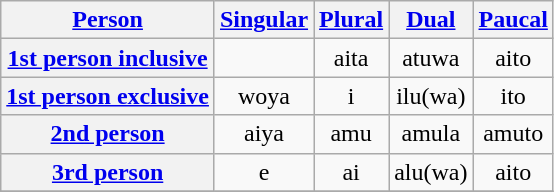<table class="wikitable" style="text-align: center;">
<tr>
<th><a href='#'>Person</a></th>
<th><a href='#'>Singular</a></th>
<th><a href='#'>Plural</a></th>
<th><a href='#'>Dual</a></th>
<th><a href='#'>Paucal</a></th>
</tr>
<tr>
<th><a href='#'>1st person inclusive</a></th>
<td></td>
<td>aita</td>
<td>atuwa</td>
<td>aito</td>
</tr>
<tr>
<th><a href='#'>1st person exclusive</a></th>
<td>woya</td>
<td>i</td>
<td>ilu(wa)</td>
<td>ito</td>
</tr>
<tr>
<th><a href='#'>2nd person</a></th>
<td>aiya</td>
<td>amu</td>
<td>amula</td>
<td>amuto</td>
</tr>
<tr>
<th><a href='#'>3rd person</a></th>
<td>e</td>
<td>ai</td>
<td>alu(wa)</td>
<td>aito</td>
</tr>
<tr>
</tr>
</table>
